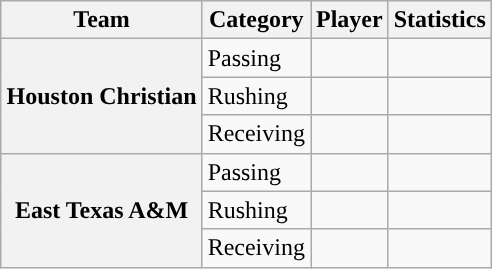<table class="wikitable" style="float:right">
<tr>
<th>Team</th>
<th>Category</th>
<th>Player</th>
<th>Statistics</th>
</tr>
<tr>
<th rowspan=3>Houston Christian</th>
<td>Passing</td>
<td></td>
<td></td>
</tr>
<tr>
<td>Rushing</td>
<td></td>
<td></td>
</tr>
<tr>
<td>Receiving</td>
<td></td>
<td></td>
</tr>
<tr>
<th rowspan=3>East Texas A&M</th>
<td>Passing</td>
<td></td>
<td></td>
</tr>
<tr>
<td>Rushing</td>
<td></td>
<td></td>
</tr>
<tr>
<td>Receiving</td>
<td></td>
<td></td>
</tr>
</table>
